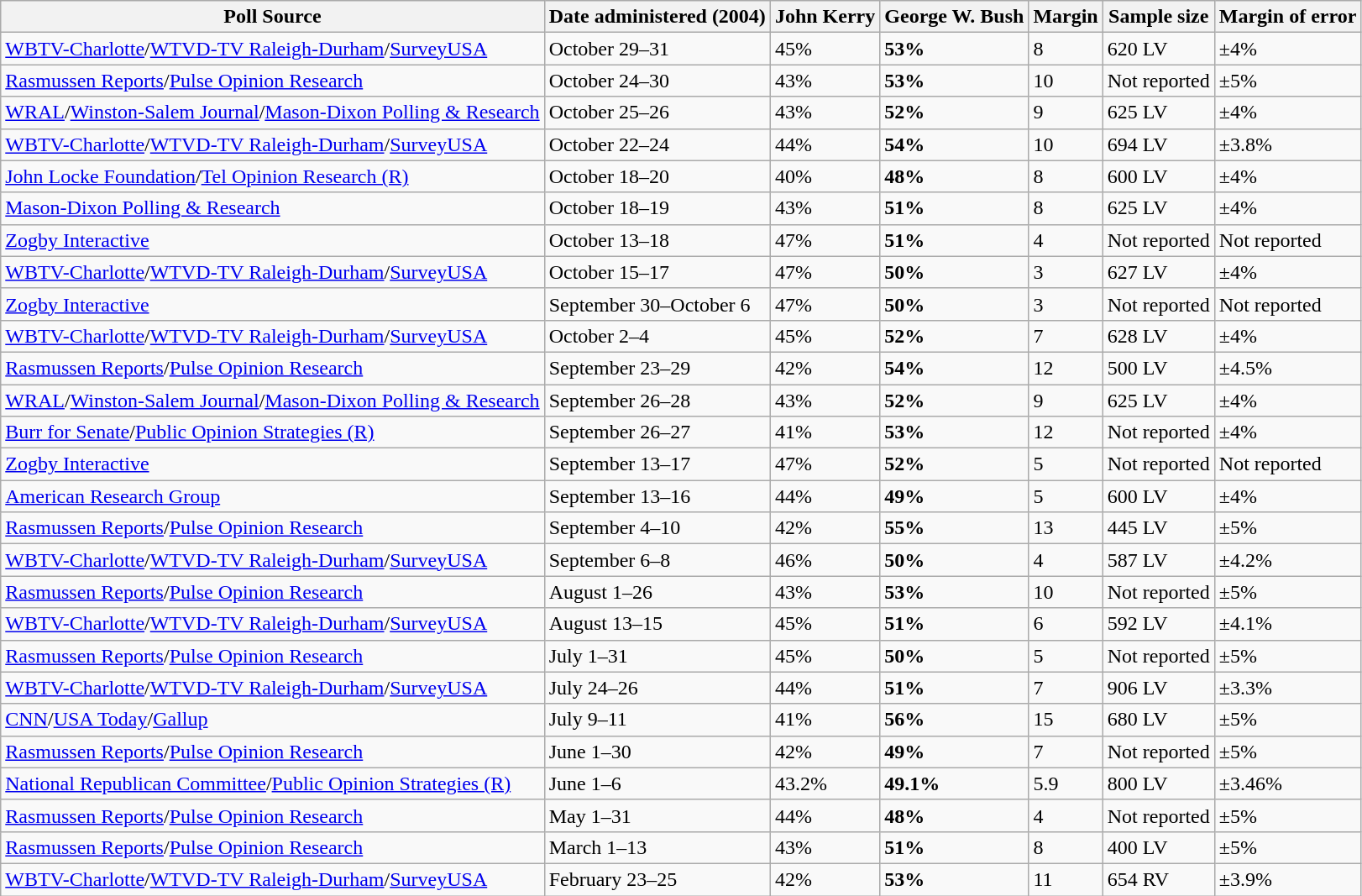<table class="wikitable">
<tr>
<th>Poll Source</th>
<th>Date administered (2004)</th>
<th>John Kerry</th>
<th>George W. Bush</th>
<th>Margin</th>
<th>Sample size</th>
<th>Margin of error</th>
</tr>
<tr>
<td><a href='#'>WBTV-Charlotte</a>/<a href='#'>WTVD-TV Raleigh-Durham</a>/<a href='#'>SurveyUSA</a></td>
<td>October 29–31</td>
<td>45%</td>
<td><strong>53%</strong></td>
<td>8</td>
<td>620 LV</td>
<td>±4%</td>
</tr>
<tr>
<td><a href='#'>Rasmussen Reports</a>/<a href='#'>Pulse Opinion Research</a></td>
<td>October 24–30</td>
<td>43%</td>
<td><strong>53%</strong></td>
<td>10</td>
<td>Not reported</td>
<td>±5%</td>
</tr>
<tr>
<td><a href='#'>WRAL</a>/<a href='#'>Winston-Salem Journal</a>/<a href='#'>Mason-Dixon Polling & Research</a></td>
<td>October 25–26</td>
<td>43%</td>
<td><strong>52%</strong></td>
<td>9</td>
<td>625 LV</td>
<td>±4%</td>
</tr>
<tr>
<td><a href='#'>WBTV-Charlotte</a>/<a href='#'>WTVD-TV Raleigh-Durham</a>/<a href='#'>SurveyUSA</a></td>
<td>October 22–24</td>
<td>44%</td>
<td><strong>54%</strong></td>
<td>10</td>
<td>694 LV</td>
<td>±3.8%</td>
</tr>
<tr>
<td><a href='#'>John Locke Foundation</a>/<a href='#'>Tel Opinion Research (R)</a></td>
<td>October 18–20</td>
<td>40%</td>
<td><strong>48%</strong></td>
<td>8</td>
<td>600 LV</td>
<td>±4%</td>
</tr>
<tr>
<td><a href='#'>Mason-Dixon Polling & Research</a></td>
<td>October 18–19</td>
<td>43%</td>
<td><strong>51%</strong></td>
<td>8</td>
<td>625 LV</td>
<td>±4%</td>
</tr>
<tr>
<td><a href='#'>Zogby Interactive</a></td>
<td>October 13–18</td>
<td>47%</td>
<td><strong>51%</strong></td>
<td>4</td>
<td>Not reported</td>
<td>Not reported</td>
</tr>
<tr>
<td><a href='#'>WBTV-Charlotte</a>/<a href='#'>WTVD-TV Raleigh-Durham</a>/<a href='#'>SurveyUSA</a></td>
<td>October 15–17</td>
<td>47%</td>
<td><strong>50%</strong></td>
<td>3</td>
<td>627 LV</td>
<td>±4%</td>
</tr>
<tr>
<td><a href='#'>Zogby Interactive</a></td>
<td>September 30–October 6</td>
<td>47%</td>
<td><strong>50%</strong></td>
<td>3</td>
<td>Not reported</td>
<td>Not reported</td>
</tr>
<tr>
<td><a href='#'>WBTV-Charlotte</a>/<a href='#'>WTVD-TV Raleigh-Durham</a>/<a href='#'>SurveyUSA</a></td>
<td>October 2–4</td>
<td>45%</td>
<td><strong>52%</strong></td>
<td>7</td>
<td>628 LV</td>
<td>±4%</td>
</tr>
<tr>
<td><a href='#'>Rasmussen Reports</a>/<a href='#'>Pulse Opinion Research</a></td>
<td>September 23–29</td>
<td>42%</td>
<td><strong>54%</strong></td>
<td>12</td>
<td>500 LV</td>
<td>±4.5%</td>
</tr>
<tr>
<td><a href='#'>WRAL</a>/<a href='#'>Winston-Salem Journal</a>/<a href='#'>Mason-Dixon Polling & Research</a></td>
<td>September 26–28</td>
<td>43%</td>
<td><strong>52%</strong></td>
<td>9</td>
<td>625 LV</td>
<td>±4%</td>
</tr>
<tr>
<td><a href='#'>Burr for Senate</a>/<a href='#'>Public Opinion Strategies (R)</a></td>
<td>September 26–27</td>
<td>41%</td>
<td><strong>53%</strong></td>
<td>12</td>
<td>Not reported</td>
<td>±4%</td>
</tr>
<tr>
<td><a href='#'>Zogby Interactive</a></td>
<td>September 13–17</td>
<td>47%</td>
<td><strong>52%</strong></td>
<td>5</td>
<td>Not reported</td>
<td>Not reported</td>
</tr>
<tr>
<td><a href='#'>American Research Group</a></td>
<td>September 13–16</td>
<td>44%</td>
<td><strong>49%</strong></td>
<td>5</td>
<td>600 LV</td>
<td>±4%</td>
</tr>
<tr>
<td><a href='#'>Rasmussen Reports</a>/<a href='#'>Pulse Opinion Research</a></td>
<td>September 4–10</td>
<td>42%</td>
<td><strong>55%</strong></td>
<td>13</td>
<td>445 LV</td>
<td>±5%</td>
</tr>
<tr>
<td><a href='#'>WBTV-Charlotte</a>/<a href='#'>WTVD-TV Raleigh-Durham</a>/<a href='#'>SurveyUSA</a></td>
<td>September 6–8</td>
<td>46%</td>
<td><strong>50%</strong></td>
<td>4</td>
<td>587 LV</td>
<td>±4.2%</td>
</tr>
<tr>
<td><a href='#'>Rasmussen Reports</a>/<a href='#'>Pulse Opinion Research</a></td>
<td>August 1–26</td>
<td>43%</td>
<td><strong>53%</strong></td>
<td>10</td>
<td>Not reported</td>
<td>±5%</td>
</tr>
<tr>
<td><a href='#'>WBTV-Charlotte</a>/<a href='#'>WTVD-TV Raleigh-Durham</a>/<a href='#'>SurveyUSA</a></td>
<td>August 13–15</td>
<td>45%</td>
<td><strong>51%</strong></td>
<td>6</td>
<td>592 LV</td>
<td>±4.1%</td>
</tr>
<tr>
<td><a href='#'>Rasmussen Reports</a>/<a href='#'>Pulse Opinion Research</a></td>
<td>July 1–31</td>
<td>45%</td>
<td><strong>50%</strong></td>
<td>5</td>
<td>Not reported</td>
<td>±5%</td>
</tr>
<tr>
<td><a href='#'>WBTV-Charlotte</a>/<a href='#'>WTVD-TV Raleigh-Durham</a>/<a href='#'>SurveyUSA</a></td>
<td>July 24–26</td>
<td>44%</td>
<td><strong>51%</strong></td>
<td>7</td>
<td>906 LV</td>
<td>±3.3%</td>
</tr>
<tr>
<td><a href='#'>CNN</a>/<a href='#'>USA Today</a>/<a href='#'>Gallup</a></td>
<td>July 9–11</td>
<td>41%</td>
<td><strong>56%</strong></td>
<td>15</td>
<td>680 LV</td>
<td>±5%</td>
</tr>
<tr>
<td><a href='#'>Rasmussen Reports</a>/<a href='#'>Pulse Opinion Research</a></td>
<td>June 1–30</td>
<td>42%</td>
<td><strong>49%</strong></td>
<td>7</td>
<td>Not reported</td>
<td>±5%</td>
</tr>
<tr>
<td><a href='#'>National Republican Committee</a>/<a href='#'>Public Opinion Strategies (R)</a></td>
<td>June 1–6</td>
<td>43.2%</td>
<td><strong>49.1%</strong></td>
<td>5.9</td>
<td>800 LV</td>
<td>±3.46%</td>
</tr>
<tr>
<td><a href='#'>Rasmussen Reports</a>/<a href='#'>Pulse Opinion Research</a></td>
<td>May 1–31</td>
<td>44%</td>
<td><strong>48%</strong></td>
<td>4</td>
<td>Not reported</td>
<td>±5%</td>
</tr>
<tr>
<td><a href='#'>Rasmussen Reports</a>/<a href='#'>Pulse Opinion Research</a></td>
<td>March 1–13</td>
<td>43%</td>
<td><strong>51%</strong></td>
<td>8</td>
<td>400 LV</td>
<td>±5%</td>
</tr>
<tr>
<td><a href='#'>WBTV-Charlotte</a>/<a href='#'>WTVD-TV Raleigh-Durham</a>/<a href='#'>SurveyUSA</a></td>
<td>February 23–25</td>
<td>42%</td>
<td><strong>53%</strong></td>
<td>11</td>
<td>654 RV</td>
<td>±3.9%</td>
</tr>
</table>
